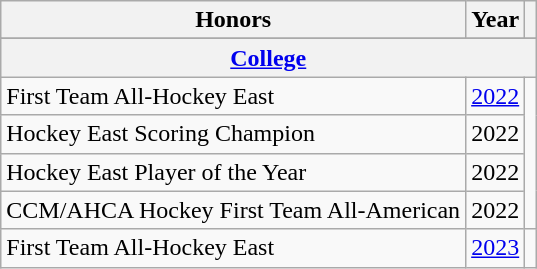<table class="wikitable">
<tr>
<th>Honors</th>
<th>Year</th>
<th></th>
</tr>
<tr>
</tr>
<tr>
<th colspan="3"><a href='#'>College</a></th>
</tr>
<tr>
<td>First Team All-Hockey East</td>
<td><a href='#'>2022</a></td>
<td rowspan="4"></td>
</tr>
<tr>
<td>Hockey East Scoring Champion</td>
<td>2022</td>
</tr>
<tr>
<td>Hockey East Player of the Year</td>
<td>2022</td>
</tr>
<tr>
<td>CCM/AHCA Hockey First Team All-American</td>
<td>2022</td>
</tr>
<tr>
<td>First Team All-Hockey East</td>
<td><a href='#'>2023</a></td>
<td></td>
</tr>
</table>
